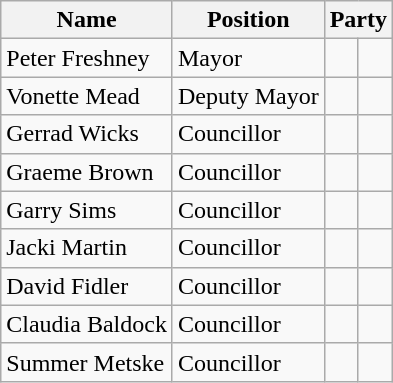<table class="wikitable">
<tr>
<th>Name</th>
<th>Position</th>
<th colspan="2">Party</th>
</tr>
<tr>
<td>Peter Freshney</td>
<td>Mayor</td>
<td></td>
<td></td>
</tr>
<tr>
<td>Vonette Mead</td>
<td>Deputy Mayor</td>
<td></td>
<td></td>
</tr>
<tr>
<td>Gerrad Wicks</td>
<td>Councillor</td>
<td></td>
<td></td>
</tr>
<tr>
<td>Graeme Brown</td>
<td>Councillor</td>
<td></td>
<td></td>
</tr>
<tr>
<td>Garry Sims</td>
<td>Councillor</td>
<td></td>
<td></td>
</tr>
<tr>
<td>Jacki Martin</td>
<td>Councillor</td>
<td></td>
<td></td>
</tr>
<tr>
<td>David Fidler</td>
<td>Councillor</td>
<td></td>
<td></td>
</tr>
<tr>
<td>Claudia Baldock</td>
<td>Councillor</td>
<td></td>
<td></td>
</tr>
<tr>
<td>Summer Metske</td>
<td>Councillor</td>
<td></td>
<td></td>
</tr>
</table>
